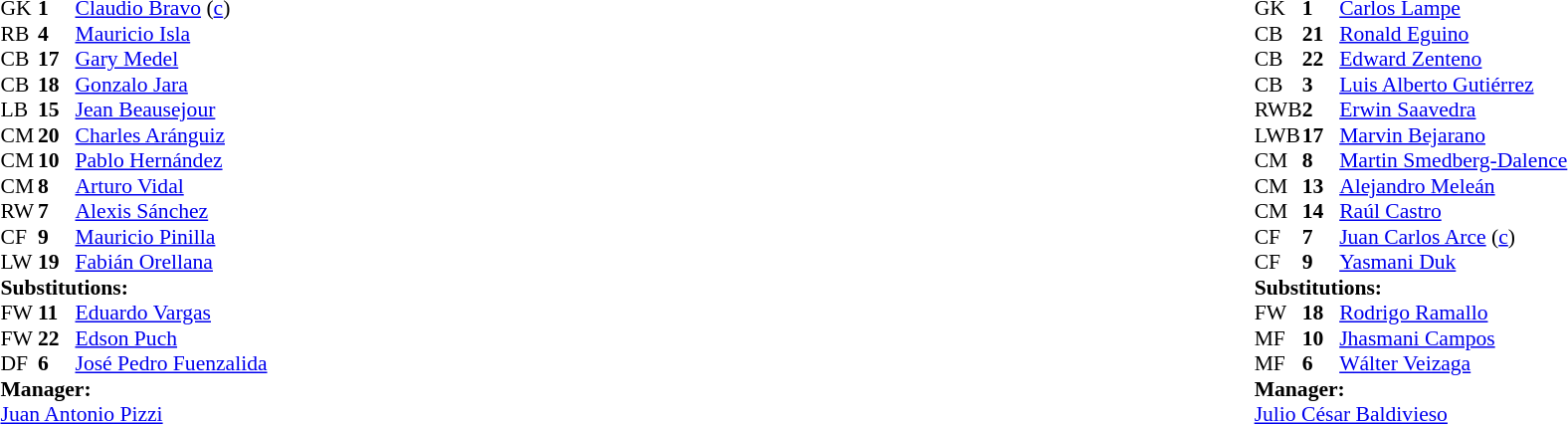<table width="100%">
<tr>
<td valign="top" width="40%"><br><table style="font-size:90%" cellspacing="0" cellpadding="0">
<tr>
<th width=25></th>
<th width=25></th>
</tr>
<tr>
<td>GK</td>
<td><strong>1</strong></td>
<td><a href='#'>Claudio Bravo</a> (<a href='#'>c</a>)</td>
</tr>
<tr>
<td>RB</td>
<td><strong>4</strong></td>
<td><a href='#'>Mauricio Isla</a></td>
<td></td>
<td></td>
</tr>
<tr>
<td>CB</td>
<td><strong>17</strong></td>
<td><a href='#'>Gary Medel</a></td>
</tr>
<tr>
<td>CB</td>
<td><strong>18</strong></td>
<td><a href='#'>Gonzalo Jara</a></td>
</tr>
<tr>
<td>LB</td>
<td><strong>15</strong></td>
<td><a href='#'>Jean Beausejour</a></td>
</tr>
<tr>
<td>CM</td>
<td><strong>20</strong></td>
<td><a href='#'>Charles Aránguiz</a></td>
</tr>
<tr>
<td>CM</td>
<td><strong>10</strong></td>
<td><a href='#'>Pablo Hernández</a></td>
<td></td>
</tr>
<tr>
<td>CM</td>
<td><strong>8</strong></td>
<td><a href='#'>Arturo Vidal</a></td>
</tr>
<tr>
<td>RW</td>
<td><strong>7</strong></td>
<td><a href='#'>Alexis Sánchez</a></td>
</tr>
<tr>
<td>CF</td>
<td><strong>9</strong></td>
<td><a href='#'>Mauricio Pinilla</a></td>
<td></td>
<td></td>
</tr>
<tr>
<td>LW</td>
<td><strong>19</strong></td>
<td><a href='#'>Fabián Orellana</a></td>
<td></td>
<td></td>
</tr>
<tr>
<td colspan=3><strong>Substitutions:</strong></td>
</tr>
<tr>
<td>FW</td>
<td><strong>11</strong></td>
<td><a href='#'>Eduardo Vargas</a></td>
<td></td>
<td></td>
</tr>
<tr>
<td>FW</td>
<td><strong>22</strong></td>
<td><a href='#'>Edson Puch</a></td>
<td></td>
<td></td>
</tr>
<tr>
<td>DF</td>
<td><strong>6</strong></td>
<td><a href='#'>José Pedro Fuenzalida</a></td>
<td></td>
<td></td>
</tr>
<tr>
<td colspan=3><strong>Manager:</strong></td>
</tr>
<tr>
<td colspan=3> <a href='#'>Juan Antonio Pizzi</a></td>
</tr>
</table>
</td>
<td valign="top"></td>
<td valign="top" width="50%"><br><table style="font-size:90%; margin:auto" cellspacing="0" cellpadding="0">
<tr>
<th width=25></th>
<th width=25></th>
</tr>
<tr>
<td>GK</td>
<td><strong>1</strong></td>
<td><a href='#'>Carlos Lampe</a></td>
</tr>
<tr>
<td>CB</td>
<td><strong>21</strong></td>
<td><a href='#'>Ronald Eguino</a></td>
<td></td>
</tr>
<tr>
<td>CB</td>
<td><strong>22</strong></td>
<td><a href='#'>Edward Zenteno</a></td>
</tr>
<tr>
<td>CB</td>
<td><strong>3</strong></td>
<td><a href='#'>Luis Alberto Gutiérrez</a></td>
<td></td>
</tr>
<tr>
<td>RWB</td>
<td><strong>2</strong></td>
<td><a href='#'>Erwin Saavedra</a></td>
</tr>
<tr>
<td>LWB</td>
<td><strong>17</strong></td>
<td><a href='#'>Marvin Bejarano</a></td>
</tr>
<tr>
<td>CM</td>
<td><strong>8</strong></td>
<td><a href='#'>Martin Smedberg-Dalence</a></td>
</tr>
<tr>
<td>CM</td>
<td><strong>13</strong></td>
<td><a href='#'>Alejandro Meleán</a></td>
</tr>
<tr>
<td>CM</td>
<td><strong>14</strong></td>
<td><a href='#'>Raúl Castro</a></td>
<td></td>
<td></td>
</tr>
<tr>
<td>CF</td>
<td><strong>7</strong></td>
<td><a href='#'>Juan Carlos Arce</a> (<a href='#'>c</a>)</td>
<td></td>
<td></td>
</tr>
<tr>
<td>CF</td>
<td><strong>9</strong></td>
<td><a href='#'>Yasmani Duk</a></td>
<td></td>
<td></td>
</tr>
<tr>
<td colspan=3><strong>Substitutions:</strong></td>
</tr>
<tr>
<td>FW</td>
<td><strong>18</strong></td>
<td><a href='#'>Rodrigo Ramallo</a></td>
<td></td>
<td></td>
</tr>
<tr>
<td>MF</td>
<td><strong>10</strong></td>
<td><a href='#'>Jhasmani Campos</a></td>
<td></td>
<td></td>
</tr>
<tr>
<td>MF</td>
<td><strong>6</strong></td>
<td><a href='#'>Wálter Veizaga</a></td>
<td></td>
<td></td>
</tr>
<tr>
<td colspan=3><strong>Manager:</strong></td>
</tr>
<tr>
<td colspan=3><a href='#'>Julio César Baldivieso</a></td>
</tr>
</table>
</td>
</tr>
</table>
